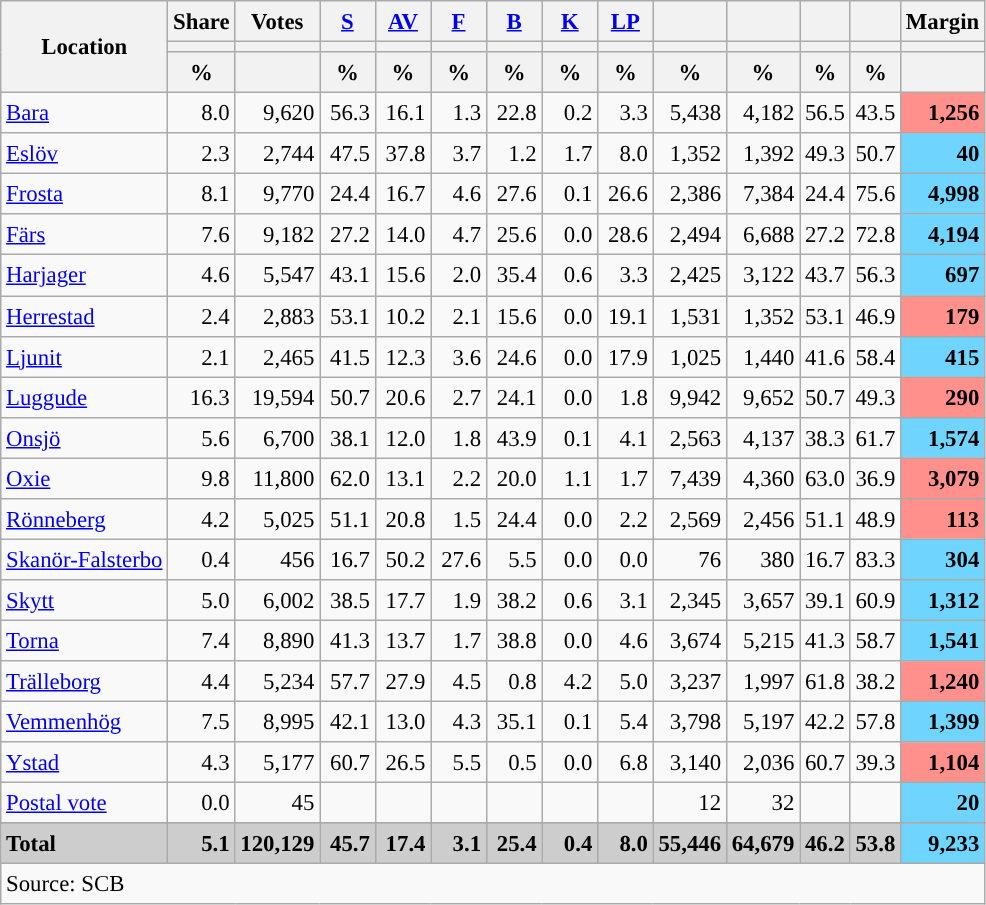<table class="wikitable sortable" style="text-align:right; font-size:95%; line-height:20px;">
<tr>
<th rowspan="3">Location</th>
<th>Share</th>
<th>Votes</th>
<th width="30px" class="unsortable"><a href='#'>S</a></th>
<th width="30px" class="unsortable"><a href='#'>AV</a></th>
<th width="30px" class="unsortable"><a href='#'>F</a></th>
<th width="30px" class="unsortable"><a href='#'>B</a></th>
<th width="30px" class="unsortable"><a href='#'>K</a></th>
<th width="30px" class="unsortable"><a href='#'>LP</a></th>
<th></th>
<th></th>
<th></th>
<th></th>
<th>Margin</th>
</tr>
<tr>
<th></th>
<th></th>
<th style="background:"></th>
<th style="background:"></th>
<th style="background:"></th>
<th style="background:"></th>
<th style="background:"></th>
<th style="background:"></th>
<th style="background:"></th>
<th style="background:"></th>
<th style="background:"></th>
<th style="background:"></th>
<th></th>
</tr>
<tr>
<th data-sort-type="number">%</th>
<th></th>
<th data-sort-type="number">%</th>
<th data-sort-type="number">%</th>
<th data-sort-type="number">%</th>
<th data-sort-type="number">%</th>
<th data-sort-type="number">%</th>
<th data-sort-type="number">%</th>
<th data-sort-type="number">%</th>
<th data-sort-type="number">%</th>
<th data-sort-type="number">%</th>
<th data-sort-type="number">%</th>
<th></th>
</tr>
<tr>
<td align=left><a href='#'>Bara</a></td>
<td>8.0</td>
<td>9,620</td>
<td>56.3</td>
<td>16.1</td>
<td>1.3</td>
<td>22.8</td>
<td>0.2</td>
<td>3.3</td>
<td>5,438</td>
<td>4,182</td>
<td>56.5</td>
<td>43.5</td>
<td bgcolor=#ff908c><strong>1,256</strong></td>
</tr>
<tr>
<td align=left><a href='#'>Eslöv</a></td>
<td>2.3</td>
<td>2,744</td>
<td>47.5</td>
<td>37.8</td>
<td>3.7</td>
<td>1.2</td>
<td>1.7</td>
<td>8.0</td>
<td>1,352</td>
<td>1,392</td>
<td>49.3</td>
<td>50.7</td>
<td bgcolor=#6fd5fe><strong>40</strong></td>
</tr>
<tr>
<td align=left><a href='#'>Frosta</a></td>
<td>8.1</td>
<td>9,770</td>
<td>24.4</td>
<td>16.7</td>
<td>4.6</td>
<td>27.6</td>
<td>0.1</td>
<td>26.6</td>
<td>2,386</td>
<td>7,384</td>
<td>24.4</td>
<td>75.6</td>
<td bgcolor=#6fd5fe><strong>4,998</strong></td>
</tr>
<tr>
<td align=left><a href='#'>Färs</a></td>
<td>7.6</td>
<td>9,182</td>
<td>27.2</td>
<td>14.0</td>
<td>4.7</td>
<td>25.6</td>
<td>0.0</td>
<td>28.6</td>
<td>2,494</td>
<td>6,688</td>
<td>27.2</td>
<td>72.8</td>
<td bgcolor=#6fd5fe><strong>4,194</strong></td>
</tr>
<tr>
<td align=left><a href='#'>Harjager</a></td>
<td>4.6</td>
<td>5,547</td>
<td>43.1</td>
<td>15.6</td>
<td>2.0</td>
<td>35.4</td>
<td>0.6</td>
<td>3.3</td>
<td>2,425</td>
<td>3,122</td>
<td>43.7</td>
<td>56.3</td>
<td bgcolor=#6fd5fe><strong>697</strong></td>
</tr>
<tr>
<td align=left><a href='#'>Herrestad</a></td>
<td>2.4</td>
<td>2,883</td>
<td>53.1</td>
<td>10.2</td>
<td>2.1</td>
<td>15.6</td>
<td>0.0</td>
<td>19.1</td>
<td>1,531</td>
<td>1,352</td>
<td>53.1</td>
<td>46.9</td>
<td bgcolor=#ff908c><strong>179</strong></td>
</tr>
<tr>
<td align=left><a href='#'>Ljunit</a></td>
<td>2.1</td>
<td>2,465</td>
<td>41.5</td>
<td>12.3</td>
<td>3.6</td>
<td>24.6</td>
<td>0.0</td>
<td>17.9</td>
<td>1,025</td>
<td>1,440</td>
<td>41.6</td>
<td>58.4</td>
<td bgcolor=#6fd5fe><strong>415</strong></td>
</tr>
<tr>
<td align=left><a href='#'>Luggude</a></td>
<td>16.3</td>
<td>19,594</td>
<td>50.7</td>
<td>20.6</td>
<td>2.7</td>
<td>24.1</td>
<td>0.0</td>
<td>1.8</td>
<td>9,942</td>
<td>9,652</td>
<td>50.7</td>
<td>49.3</td>
<td bgcolor=#ff908c><strong>290</strong></td>
</tr>
<tr>
<td align=left><a href='#'>Onsjö</a></td>
<td>5.6</td>
<td>6,700</td>
<td>38.1</td>
<td>12.0</td>
<td>1.8</td>
<td>43.9</td>
<td>0.1</td>
<td>4.1</td>
<td>2,563</td>
<td>4,137</td>
<td>38.3</td>
<td>61.7</td>
<td bgcolor=#6fd5fe><strong>1,574</strong></td>
</tr>
<tr>
<td align=left><a href='#'>Oxie</a></td>
<td>9.8</td>
<td>11,800</td>
<td>62.0</td>
<td>13.1</td>
<td>2.2</td>
<td>20.0</td>
<td>1.1</td>
<td>1.7</td>
<td>7,439</td>
<td>4,360</td>
<td>63.0</td>
<td>36.9</td>
<td bgcolor=#ff908c><strong>3,079</strong></td>
</tr>
<tr>
<td align=left><a href='#'>Rönneberg</a></td>
<td>4.2</td>
<td>5,025</td>
<td>51.1</td>
<td>20.8</td>
<td>1.5</td>
<td>24.4</td>
<td>0.0</td>
<td>2.2</td>
<td>2,569</td>
<td>2,456</td>
<td>51.1</td>
<td>48.9</td>
<td bgcolor=#ff908c><strong>113</strong></td>
</tr>
<tr>
<td align=left><a href='#'>Skanör-Falsterbo</a></td>
<td>0.4</td>
<td>456</td>
<td>16.7</td>
<td>50.2</td>
<td>27.6</td>
<td>5.5</td>
<td>0.0</td>
<td>0.0</td>
<td>76</td>
<td>380</td>
<td>16.7</td>
<td>83.3</td>
<td bgcolor=#6fd5fe><strong>304</strong></td>
</tr>
<tr>
<td align=left><a href='#'>Skytt</a></td>
<td>5.0</td>
<td>6,002</td>
<td>38.5</td>
<td>17.7</td>
<td>1.9</td>
<td>38.2</td>
<td>0.6</td>
<td>3.1</td>
<td>2,345</td>
<td>3,657</td>
<td>39.1</td>
<td>60.9</td>
<td bgcolor=#6fd5fe><strong>1,312</strong></td>
</tr>
<tr>
<td align=left><a href='#'>Torna</a></td>
<td>7.4</td>
<td>8,890</td>
<td>41.3</td>
<td>13.7</td>
<td>1.7</td>
<td>38.8</td>
<td>0.0</td>
<td>4.6</td>
<td>3,674</td>
<td>5,215</td>
<td>41.3</td>
<td>58.7</td>
<td bgcolor=#6fd5fe><strong>1,541</strong></td>
</tr>
<tr>
<td align=left><a href='#'>Trälleborg</a></td>
<td>4.4</td>
<td>5,234</td>
<td>57.7</td>
<td>27.9</td>
<td>4.5</td>
<td>0.8</td>
<td>4.2</td>
<td>5.0</td>
<td>3,237</td>
<td>1,997</td>
<td>61.8</td>
<td>38.2</td>
<td bgcolor=#ff908c><strong>1,240</strong></td>
</tr>
<tr>
<td align=left><a href='#'>Vemmenhög</a></td>
<td>7.5</td>
<td>8,995</td>
<td>42.1</td>
<td>13.0</td>
<td>4.3</td>
<td>35.1</td>
<td>0.1</td>
<td>5.4</td>
<td>3,798</td>
<td>5,197</td>
<td>42.2</td>
<td>57.8</td>
<td bgcolor=#6fd5fe><strong>1,399</strong></td>
</tr>
<tr>
<td align=left><a href='#'>Ystad</a></td>
<td>4.3</td>
<td>5,177</td>
<td>60.7</td>
<td>26.5</td>
<td>5.5</td>
<td>0.5</td>
<td>0.0</td>
<td>6.8</td>
<td>3,140</td>
<td>2,036</td>
<td>60.7</td>
<td>39.3</td>
<td bgcolor=#ff908c><strong>1,104</strong></td>
</tr>
<tr>
<td align=left><a href='#'>Postal vote</a></td>
<td>0.0</td>
<td>45</td>
<td></td>
<td></td>
<td></td>
<td></td>
<td></td>
<td></td>
<td>12</td>
<td>32</td>
<td></td>
<td></td>
<td bgcolor=#6fd5fe><strong>20</strong></td>
</tr>
<tr>
</tr>
<tr style="background:#CDCDCD;">
<td align=left><strong>Total</strong></td>
<td><strong>5.1</strong></td>
<td><strong>120,129</strong></td>
<td><strong>45.7</strong></td>
<td><strong>17.4</strong></td>
<td><strong>3.1</strong></td>
<td><strong>25.4</strong></td>
<td><strong>0.4</strong></td>
<td><strong>8.0</strong></td>
<td><strong>55,446</strong></td>
<td><strong>64,679</strong></td>
<td><strong>46.2</strong></td>
<td><strong>53.8</strong></td>
<td bgcolor=#6fd5fe><strong>9,233</strong></td>
</tr>
<tr>
<td align=left colspan=14>Source: SCB </td>
</tr>
</table>
